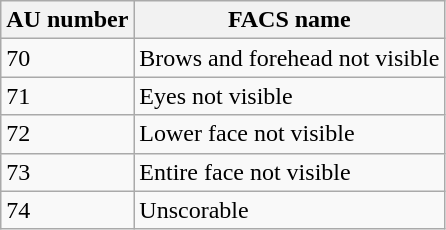<table class="wikitable sortable">
<tr>
<th>AU number</th>
<th>FACS name</th>
</tr>
<tr>
<td>70</td>
<td>Brows and forehead not visible</td>
</tr>
<tr>
<td>71</td>
<td>Eyes not visible</td>
</tr>
<tr>
<td>72</td>
<td>Lower face not visible</td>
</tr>
<tr>
<td>73</td>
<td>Entire face not visible</td>
</tr>
<tr>
<td>74</td>
<td>Unscorable</td>
</tr>
</table>
